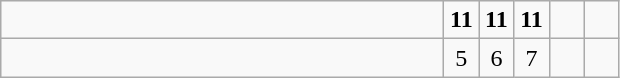<table class="wikitable">
<tr>
<td style="width:18em"></td>
<td align=center style="width:1em"><strong>11</strong></td>
<td align=center style="width:1em"><strong>11</strong></td>
<td align=center style="width:1em"><strong>11</strong></td>
<td align=center style="width:1em"></td>
<td align=center style="width:1em"></td>
</tr>
<tr>
<td style="width:18em"></td>
<td align=center style="width:1em">5</td>
<td align=center style="width:1em">6</td>
<td align=center style="width:1em">7</td>
<td align=center style="width:1em"></td>
<td align=center style="width:1em"></td>
</tr>
</table>
